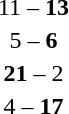<table style="text-align:center">
<tr>
<th width=200></th>
<th width=100></th>
<th width=200></th>
</tr>
<tr>
<td align=right></td>
<td>11 – <strong>13</strong></td>
<td align=left><strong></strong></td>
</tr>
<tr>
<td align=right></td>
<td>5 – <strong>6</strong></td>
<td align=left><strong></strong></td>
</tr>
<tr>
<td align=right><strong></strong></td>
<td><strong>21</strong> – 2</td>
<td align=left></td>
</tr>
<tr>
<td align=right></td>
<td>4 – <strong>17</strong></td>
<td align=left><strong></strong></td>
</tr>
</table>
